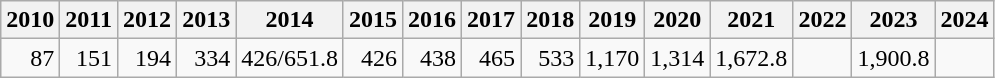<table class="wikitable" style="text-align:right">
<tr>
<th>2010</th>
<th>2011</th>
<th>2012</th>
<th>2013</th>
<th>2014</th>
<th>2015</th>
<th>2016</th>
<th>2017</th>
<th>2018</th>
<th>2019</th>
<th>2020</th>
<th>2021</th>
<th>2022</th>
<th>2023</th>
<th>2024</th>
</tr>
<tr>
<td>87</td>
<td>151</td>
<td>194</td>
<td>334</td>
<td>426/651.8</td>
<td>426</td>
<td>438</td>
<td>465</td>
<td>533</td>
<td>1,170</td>
<td>1,314</td>
<td>1,672.8</td>
<td></td>
<td>1,900.8</td>
<td></td>
</tr>
</table>
